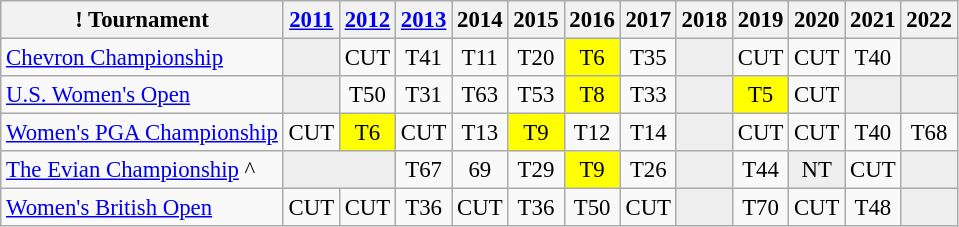<table class="wikitable" style="font-size:95%;text-align:center;">
<tr>
<th>! Tournament</th>
<th><a href='#'>2011</a></th>
<th><a href='#'>2012</a></th>
<th><a href='#'>2013</a></th>
<th>2014</th>
<th>2015</th>
<th>2016</th>
<th>2017</th>
<th>2018</th>
<th>2019</th>
<th>2020</th>
<th>2021</th>
<th>2022</th>
</tr>
<tr>
<td align=left><a href='#'>Chevron Championship</a></td>
<td style="background:#eeeeee;"></td>
<td>CUT</td>
<td>T41</td>
<td>T11</td>
<td>T20</td>
<td style="background:yellow;">T6</td>
<td>T35</td>
<td style="background:#eeeeee;"></td>
<td>CUT</td>
<td>CUT</td>
<td>T40</td>
<td style="background:#eeeeee;"></td>
</tr>
<tr>
<td align=left><a href='#'>U.S. Women's Open</a></td>
<td style="background:#eeeeee;"></td>
<td>T50</td>
<td>T31</td>
<td>T63</td>
<td>T53</td>
<td style="background:yellow;">T8</td>
<td>T33</td>
<td style="background:#eeeeee;"></td>
<td style="background:yellow;">T5</td>
<td>CUT</td>
<td style="background:#eeeeee;"></td>
<td style="background:#eeeeee;"></td>
</tr>
<tr>
<td align=left><a href='#'>Women's PGA Championship</a></td>
<td>CUT</td>
<td style="background:yellow;">T6</td>
<td>CUT</td>
<td>T13</td>
<td style="background:yellow;">T9</td>
<td>T12</td>
<td>T14</td>
<td style="background:#eeeeee;"></td>
<td>CUT</td>
<td>CUT</td>
<td>T40</td>
<td>T68</td>
</tr>
<tr>
<td align=left><a href='#'>The Evian Championship</a> ^</td>
<td style="background:#eeeeee;" colspan=2></td>
<td>T67</td>
<td>69</td>
<td>T29</td>
<td style="background:yellow;">T9</td>
<td>T26</td>
<td style="background:#eeeeee;"></td>
<td>T44</td>
<td style="background:#eeeeee;">NT</td>
<td>CUT</td>
<td style="background:#eeeeee;"></td>
</tr>
<tr>
<td align=left><a href='#'>Women's British Open</a></td>
<td>CUT</td>
<td>CUT</td>
<td>T36</td>
<td>CUT</td>
<td>T36</td>
<td>T50</td>
<td>CUT</td>
<td style="background:#eeeeee;"></td>
<td>T70</td>
<td>CUT</td>
<td>T48</td>
<td style="background:#eeeeee;"></td>
</tr>
</table>
